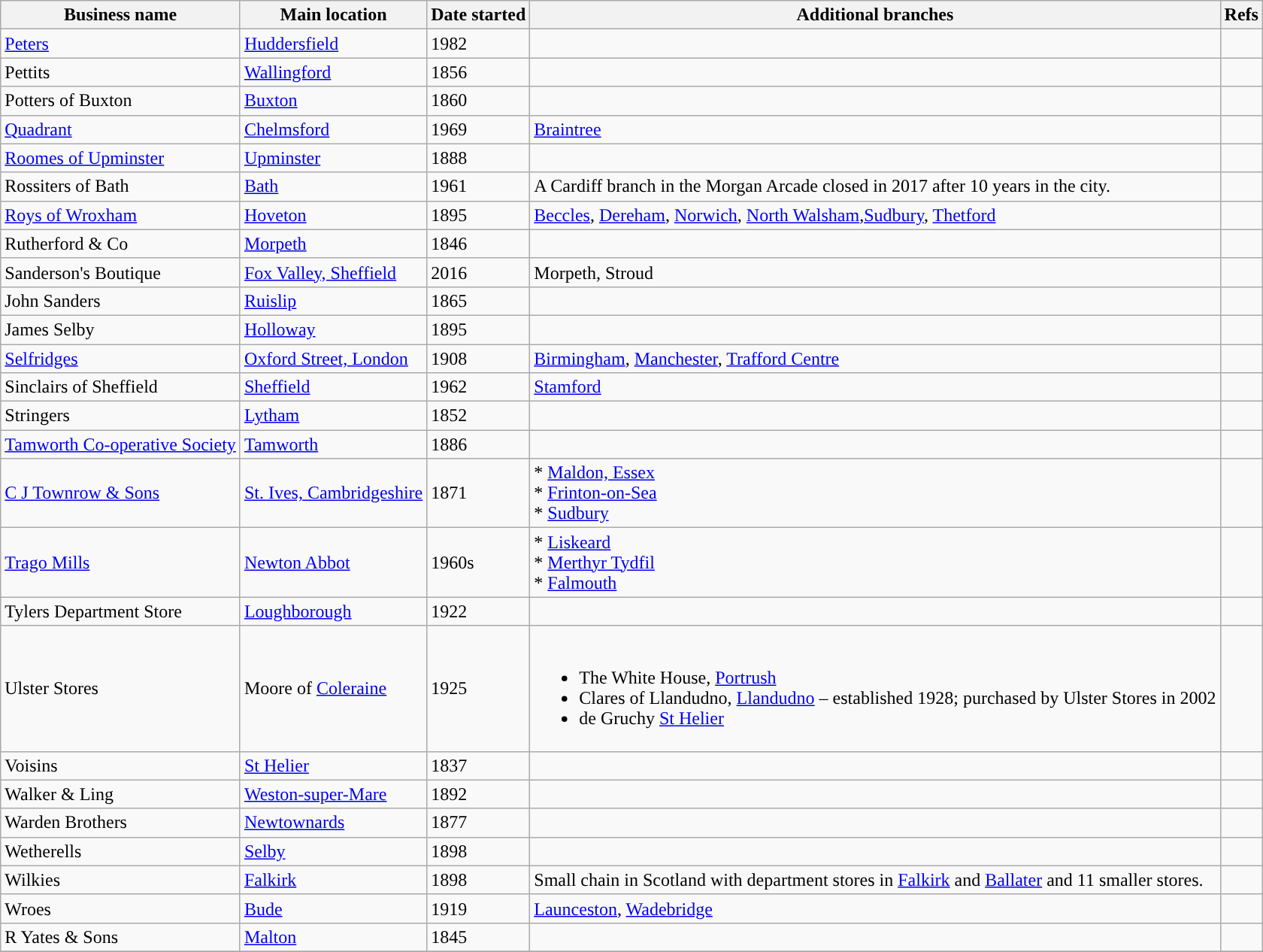<table class="wikitable sortable">
<tr>
<th>Business name</th>
<th>Main location</th>
<th>Date started</th>
<th>Additional branches</th>
<th>Refs</th>
</tr>
<tr>
<td><a href='#'>Peters</a></td>
<td><a href='#'>Huddersfield</a></td>
<td>1982</td>
<td></td>
<td></td>
</tr>
<tr>
<td>Pettits</td>
<td><a href='#'>Wallingford</a></td>
<td>1856</td>
<td></td>
<td></td>
</tr>
<tr>
<td>Potters of Buxton</td>
<td><a href='#'>Buxton</a></td>
<td>1860</td>
<td></td>
<td></td>
</tr>
<tr>
<td><a href='#'>Quadrant</a></td>
<td><a href='#'>Chelmsford</a></td>
<td>1969</td>
<td><a href='#'>Braintree</a></td>
<td></td>
</tr>
<tr>
<td><a href='#'>Roomes of Upminster</a></td>
<td><a href='#'>Upminster</a></td>
<td>1888</td>
<td></td>
<td></td>
</tr>
<tr>
<td>Rossiters of Bath</td>
<td><a href='#'>Bath</a></td>
<td>1961</td>
<td>A Cardiff branch in the Morgan Arcade closed in 2017 after 10 years in the city.</td>
<td></td>
</tr>
<tr>
<td><a href='#'>Roys of Wroxham</a></td>
<td><a href='#'>Hoveton</a></td>
<td>1895</td>
<td><a href='#'>Beccles</a>, <a href='#'>Dereham</a>, <a href='#'>Norwich</a>, <a href='#'>North Walsham</a>,<a href='#'>Sudbury</a>, <a href='#'>Thetford</a></td>
<td></td>
</tr>
<tr>
<td>Rutherford & Co</td>
<td><a href='#'>Morpeth</a></td>
<td>1846</td>
<td></td>
<td></td>
</tr>
<tr>
<td>Sanderson's Boutique</td>
<td><a href='#'>Fox Valley, Sheffield</a></td>
<td>2016</td>
<td>Morpeth, Stroud</td>
<td></td>
</tr>
<tr>
<td>John Sanders</td>
<td><a href='#'>Ruislip</a></td>
<td>1865</td>
<td></td>
<td></td>
</tr>
<tr>
<td>James Selby</td>
<td><a href='#'>Holloway</a></td>
<td>1895</td>
<td></td>
<td></td>
</tr>
<tr>
<td><a href='#'>Selfridges</a></td>
<td><a href='#'>Oxford Street, London</a></td>
<td>1908</td>
<td><a href='#'>Birmingham</a>, <a href='#'>Manchester</a>, <a href='#'>Trafford Centre</a></td>
<td></td>
</tr>
<tr>
<td>Sinclairs of Sheffield</td>
<td><a href='#'>Sheffield</a></td>
<td>1962</td>
<td><a href='#'>Stamford</a></td>
<td></td>
</tr>
<tr>
<td>Stringers</td>
<td><a href='#'>Lytham</a></td>
<td>1852</td>
<td></td>
<td></td>
</tr>
<tr>
<td><a href='#'>Tamworth Co-operative Society</a></td>
<td><a href='#'>Tamworth</a></td>
<td>1886</td>
<td></td>
<td></td>
</tr>
<tr>
<td><a href='#'>C J Townrow & Sons</a></td>
<td><a href='#'>St. Ives, Cambridgeshire</a></td>
<td>1871</td>
<td>* <a href='#'>Maldon, Essex</a><br> * <a href='#'>Frinton-on-Sea</a><br> * <a href='#'>Sudbury</a></td>
<td></td>
</tr>
<tr>
<td><a href='#'>Trago Mills</a></td>
<td><a href='#'>Newton Abbot</a></td>
<td>1960s</td>
<td>* <a href='#'>Liskeard</a><br> * <a href='#'>Merthyr Tydfil</a><br> * <a href='#'>Falmouth</a></td>
<td></td>
</tr>
<tr>
<td>Tylers Department Store</td>
<td><a href='#'>Loughborough</a></td>
<td>1922</td>
<td></td>
<td></td>
</tr>
<tr>
<td>Ulster Stores</td>
<td>Moore of <a href='#'>Coleraine</a></td>
<td>1925</td>
<td><br><ul><li>The White House, <a href='#'>Portrush</a></li><li>Clares of Llandudno, <a href='#'>Llandudno</a> – established 1928; purchased by Ulster Stores in 2002</li><li>de Gruchy <a href='#'>St Helier</a></li></ul></td>
<td></td>
</tr>
<tr>
<td>Voisins</td>
<td><a href='#'>St Helier</a></td>
<td>1837</td>
<td></td>
<td></td>
</tr>
<tr>
<td>Walker & Ling</td>
<td><a href='#'>Weston-super-Mare</a></td>
<td>1892</td>
<td></td>
<td></td>
</tr>
<tr>
<td>Warden Brothers</td>
<td><a href='#'>Newtownards</a></td>
<td>1877</td>
<td></td>
<td></td>
</tr>
<tr>
<td>Wetherells</td>
<td><a href='#'>Selby</a></td>
<td>1898</td>
<td></td>
<td></td>
</tr>
<tr>
<td>Wilkies</td>
<td><a href='#'>Falkirk</a></td>
<td>1898</td>
<td>Small chain in Scotland with department stores in <a href='#'>Falkirk</a> and <a href='#'>Ballater</a> and 11 smaller stores.</td>
<td></td>
</tr>
<tr>
<td>Wroes</td>
<td><a href='#'>Bude</a></td>
<td>1919</td>
<td><a href='#'>Launceston</a>, <a href='#'>Wadebridge</a></td>
<td></td>
</tr>
<tr>
<td>R Yates & Sons</td>
<td><a href='#'>Malton</a></td>
<td>1845</td>
<td></td>
<td></td>
</tr>
<tr>
</tr>
</table>
